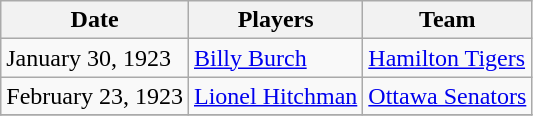<table class="wikitable">
<tr>
<th>Date</th>
<th>Players</th>
<th>Team</th>
</tr>
<tr>
<td>January 30, 1923</td>
<td><a href='#'>Billy Burch</a></td>
<td><a href='#'>Hamilton Tigers</a></td>
</tr>
<tr>
<td>February 23, 1923</td>
<td><a href='#'>Lionel Hitchman</a></td>
<td><a href='#'>Ottawa Senators</a></td>
</tr>
<tr>
</tr>
</table>
